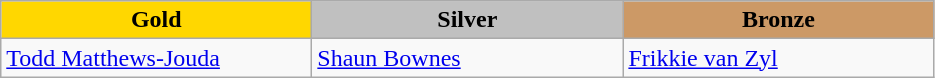<table class="wikitable" style="text-align:left">
<tr align="center">
<td width=200 bgcolor=gold><strong>Gold</strong></td>
<td width=200 bgcolor=silver><strong>Silver</strong></td>
<td width=200 bgcolor=CC9966><strong>Bronze</strong></td>
</tr>
<tr>
<td><a href='#'>Todd Matthews-Jouda</a><br><em></em></td>
<td><a href='#'>Shaun Bownes</a><br><em></em></td>
<td><a href='#'>Frikkie van Zyl</a><br><em></em></td>
</tr>
</table>
